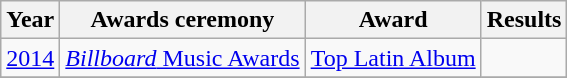<table class="wikitable">
<tr>
<th style="width:30px;">Year</th>
<th>Awards ceremony</th>
<th>Award</th>
<th>Results</th>
</tr>
<tr>
<td><a href='#'>2014</a></td>
<td><a href='#'><em>Billboard</em> Music Awards</a></td>
<td><a href='#'>Top Latin Album</a></td>
<td></td>
</tr>
<tr>
</tr>
</table>
